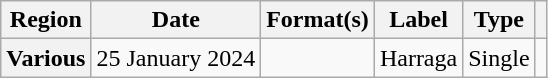<table class="wikitable plainrowheaders">
<tr>
<th scope="col">Region</th>
<th scope="col">Date</th>
<th scope="col">Format(s)</th>
<th scope="col">Label</th>
<th scope="col">Type</th>
<th scope="col"></th>
</tr>
<tr>
<th scope="row">Various</th>
<td>25 January 2024</td>
<td></td>
<td>Harraga</td>
<td>Single</td>
<td></td>
</tr>
</table>
